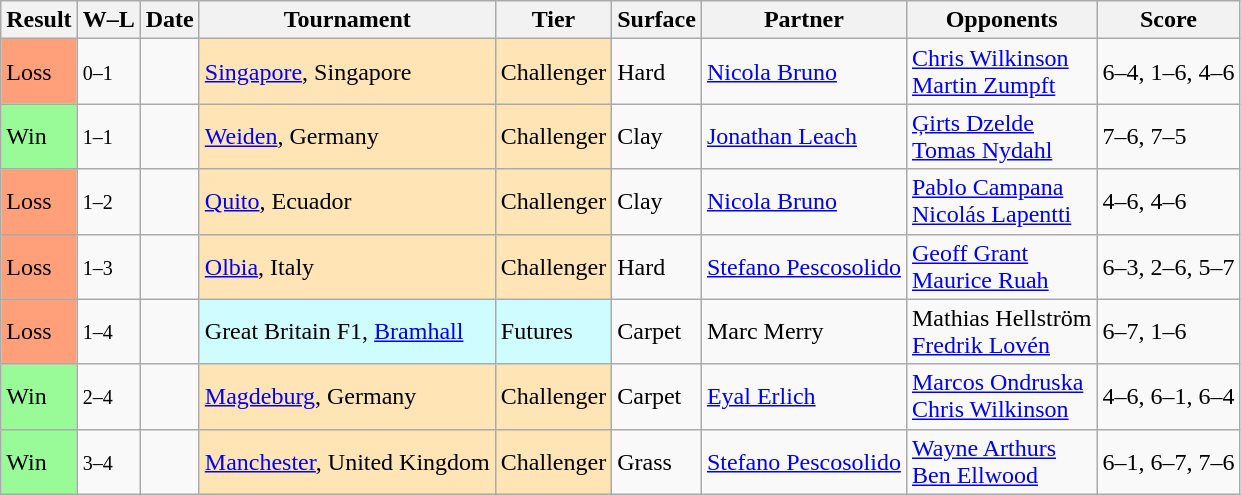<table class="sortable wikitable">
<tr>
<th>Result</th>
<th class="unsortable">W–L</th>
<th>Date</th>
<th>Tournament</th>
<th>Tier</th>
<th>Surface</th>
<th>Partner</th>
<th>Opponents</th>
<th class="unsortable">Score</th>
</tr>
<tr>
<td style="background:#ffa07a;">Loss</td>
<td><small>0–1</small></td>
<td></td>
<td style="background:moccasin;"><a href='#'>Singapore</a>, Singapore</td>
<td style="background:moccasin;">Challenger</td>
<td>Hard</td>
<td> <a href='#'>Nicola Bruno</a></td>
<td> <a href='#'>Chris Wilkinson</a> <br>  <a href='#'>Martin Zumpft</a></td>
<td>6–4, 1–6, 4–6</td>
</tr>
<tr>
<td style="background:#98fb98;">Win</td>
<td><small>1–1</small></td>
<td></td>
<td style="background:moccasin;"><a href='#'>Weiden</a>, Germany</td>
<td style="background:moccasin;">Challenger</td>
<td>Clay</td>
<td> <a href='#'>Jonathan Leach</a></td>
<td> <a href='#'>Ģirts Dzelde</a> <br>  <a href='#'>Tomas Nydahl</a></td>
<td>7–6, 7–5</td>
</tr>
<tr>
<td style="background:#ffa07a;">Loss</td>
<td><small>1–2</small></td>
<td></td>
<td style="background:moccasin;"><a href='#'>Quito</a>, Ecuador</td>
<td style="background:moccasin;">Challenger</td>
<td>Clay</td>
<td> <a href='#'>Nicola Bruno</a></td>
<td> <a href='#'>Pablo Campana</a> <br>  <a href='#'>Nicolás Lapentti</a></td>
<td>4–6, 4–6</td>
</tr>
<tr>
<td style="background:#ffa07a;">Loss</td>
<td><small>1–3</small></td>
<td></td>
<td style="background:moccasin;"><a href='#'>Olbia</a>, Italy</td>
<td style="background:moccasin;">Challenger</td>
<td>Hard</td>
<td> <a href='#'>Stefano Pescosolido</a></td>
<td> <a href='#'>Geoff Grant</a> <br>  <a href='#'>Maurice Ruah</a></td>
<td>6–3, 2–6, 5–7</td>
</tr>
<tr>
<td style="background:#ffa07a;">Loss</td>
<td><small>1–4</small></td>
<td></td>
<td style="background:#cffcff;">Great Britain F1, <a href='#'>Bramhall</a></td>
<td style="background:#cffcff;">Futures</td>
<td>Carpet</td>
<td> Marc Merry</td>
<td> Mathias Hellström <br>  <a href='#'>Fredrik Lovén</a></td>
<td>6–7, 1–6</td>
</tr>
<tr>
<td style="background:#98fb98;">Win</td>
<td><small>2–4</small></td>
<td></td>
<td style="background:moccasin;"><a href='#'>Magdeburg</a>, Germany</td>
<td style="background:moccasin;">Challenger</td>
<td>Carpet</td>
<td> <a href='#'>Eyal Erlich</a></td>
<td> <a href='#'>Marcos Ondruska</a> <br>  <a href='#'>Chris Wilkinson</a></td>
<td>4–6, 6–1, 6–4</td>
</tr>
<tr>
<td style="background:#98fb98;">Win</td>
<td><small>3–4</small></td>
<td></td>
<td style="background:moccasin;"><a href='#'>Manchester</a>, United Kingdom</td>
<td style="background:moccasin;">Challenger</td>
<td>Grass</td>
<td> <a href='#'>Stefano Pescosolido</a></td>
<td> <a href='#'>Wayne Arthurs</a> <br>  <a href='#'>Ben Ellwood</a></td>
<td>6–1, 6–7, 7–6</td>
</tr>
</table>
